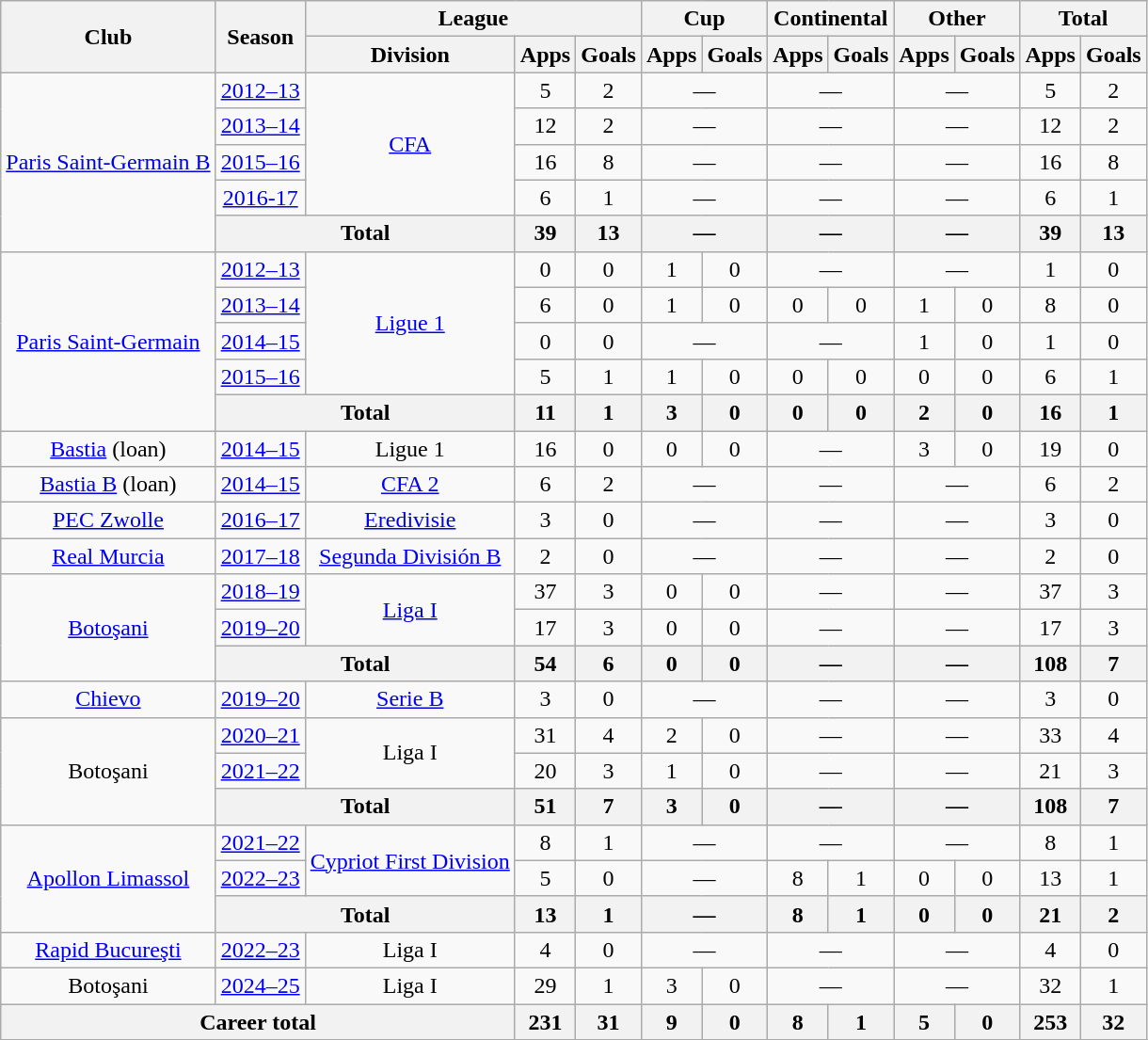<table class=wikitable style=text-align:center>
<tr>
<th rowspan=2>Club</th>
<th rowspan=2>Season</th>
<th colspan=3>League</th>
<th colspan=2>Cup</th>
<th colspan=2>Continental</th>
<th colspan=2>Other</th>
<th colspan=2>Total</th>
</tr>
<tr>
<th>Division</th>
<th>Apps</th>
<th>Goals</th>
<th>Apps</th>
<th>Goals</th>
<th>Apps</th>
<th>Goals</th>
<th>Apps</th>
<th>Goals</th>
<th>Apps</th>
<th>Goals</th>
</tr>
<tr>
<td rowspan="5"><a href='#'>Paris Saint-Germain B</a></td>
<td><a href='#'>2012–13</a></td>
<td rowspan="4"><a href='#'>CFA</a></td>
<td>5</td>
<td>2</td>
<td colspan="2">—</td>
<td colspan="2">—</td>
<td colspan="2">—</td>
<td>5</td>
<td>2</td>
</tr>
<tr>
<td><a href='#'>2013–14</a></td>
<td>12</td>
<td>2</td>
<td colspan="2">—</td>
<td colspan="2">—</td>
<td colspan="2">—</td>
<td>12</td>
<td>2</td>
</tr>
<tr>
<td><a href='#'>2015–16</a></td>
<td>16</td>
<td>8</td>
<td colspan="2">—</td>
<td colspan="2">—</td>
<td colspan="2">—</td>
<td>16</td>
<td>8</td>
</tr>
<tr>
<td><a href='#'>2016-17</a></td>
<td>6</td>
<td>1</td>
<td colspan="2">—</td>
<td colspan="2">—</td>
<td colspan="2">—</td>
<td>6</td>
<td>1</td>
</tr>
<tr>
<th colspan="2">Total</th>
<th>39</th>
<th>13</th>
<th colspan="2">—</th>
<th colspan="2">—</th>
<th colspan="2">—</th>
<th>39</th>
<th>13</th>
</tr>
<tr>
<td rowspan="5"><a href='#'>Paris Saint-Germain</a></td>
<td><a href='#'>2012–13</a></td>
<td rowspan="4"><a href='#'>Ligue 1</a></td>
<td>0</td>
<td>0</td>
<td>1</td>
<td>0</td>
<td colspan="2">—</td>
<td colspan="2">—</td>
<td>1</td>
<td>0</td>
</tr>
<tr>
<td><a href='#'>2013–14</a></td>
<td>6</td>
<td>0</td>
<td>1</td>
<td>0</td>
<td>0</td>
<td>0</td>
<td>1</td>
<td>0</td>
<td>8</td>
<td>0</td>
</tr>
<tr>
<td><a href='#'>2014–15</a></td>
<td>0</td>
<td>0</td>
<td colspan="2">—</td>
<td colspan="2">—</td>
<td>1</td>
<td>0</td>
<td>1</td>
<td>0</td>
</tr>
<tr>
<td><a href='#'>2015–16</a></td>
<td>5</td>
<td>1</td>
<td>1</td>
<td>0</td>
<td>0</td>
<td>0</td>
<td>0</td>
<td>0</td>
<td>6</td>
<td>1</td>
</tr>
<tr>
<th colspan="2">Total</th>
<th>11</th>
<th>1</th>
<th>3</th>
<th>0</th>
<th>0</th>
<th>0</th>
<th>2</th>
<th>0</th>
<th>16</th>
<th>1</th>
</tr>
<tr>
<td><a href='#'>Bastia</a> (loan)</td>
<td><a href='#'>2014–15</a></td>
<td>Ligue 1</td>
<td>16</td>
<td>0</td>
<td>0</td>
<td>0</td>
<td colspan="2">—</td>
<td>3</td>
<td>0</td>
<td>19</td>
<td>0</td>
</tr>
<tr>
<td><a href='#'>Bastia B</a> (loan)</td>
<td><a href='#'>2014–15</a></td>
<td><a href='#'>CFA 2</a></td>
<td>6</td>
<td>2</td>
<td colspan="2">—</td>
<td colspan="2">—</td>
<td colspan="2">—</td>
<td>6</td>
<td>2</td>
</tr>
<tr>
<td><a href='#'>PEC Zwolle</a></td>
<td><a href='#'>2016–17</a></td>
<td><a href='#'>Eredivisie</a></td>
<td>3</td>
<td>0</td>
<td colspan="2">—</td>
<td colspan="2">—</td>
<td colspan="2">—</td>
<td>3</td>
<td>0</td>
</tr>
<tr>
<td><a href='#'>Real Murcia</a></td>
<td><a href='#'>2017–18</a></td>
<td><a href='#'>Segunda División B</a></td>
<td>2</td>
<td>0</td>
<td colspan="2">—</td>
<td colspan="2">—</td>
<td colspan="2">—</td>
<td>2</td>
<td>0</td>
</tr>
<tr>
<td rowspan="3"><a href='#'>Botoşani</a></td>
<td><a href='#'>2018–19</a></td>
<td rowspan="2"><a href='#'>Liga I</a></td>
<td>37</td>
<td>3</td>
<td>0</td>
<td>0</td>
<td colspan="2">—</td>
<td colspan="2">—</td>
<td>37</td>
<td>3</td>
</tr>
<tr>
<td><a href='#'>2019–20</a></td>
<td>17</td>
<td>3</td>
<td>0</td>
<td>0</td>
<td colspan="2">—</td>
<td colspan="2">—</td>
<td>17</td>
<td>3</td>
</tr>
<tr>
<th colspan=2>Total</th>
<th>54</th>
<th>6</th>
<th>0</th>
<th>0</th>
<th colspan="2">—</th>
<th colspan="2">—</th>
<th>108</th>
<th>7</th>
</tr>
<tr>
<td><a href='#'>Chievo</a></td>
<td><a href='#'>2019–20</a></td>
<td><a href='#'>Serie B</a></td>
<td>3</td>
<td>0</td>
<td colspan="2">—</td>
<td colspan="2">—</td>
<td colspan="2">—</td>
<td>3</td>
<td>0</td>
</tr>
<tr>
<td rowspan="3">Botoşani</td>
<td><a href='#'>2020–21</a></td>
<td rowspan="2">Liga I</td>
<td>31</td>
<td>4</td>
<td>2</td>
<td>0</td>
<td colspan="2">—</td>
<td colspan="2">—</td>
<td>33</td>
<td>4</td>
</tr>
<tr>
<td><a href='#'>2021–22</a></td>
<td>20</td>
<td>3</td>
<td>1</td>
<td>0</td>
<td colspan="2">—</td>
<td colspan="2">—</td>
<td>21</td>
<td>3</td>
</tr>
<tr>
<th colspan=2>Total</th>
<th>51</th>
<th>7</th>
<th>3</th>
<th>0</th>
<th colspan="2">—</th>
<th colspan="2">—</th>
<th>108</th>
<th>7</th>
</tr>
<tr>
<td rowspan="3"><a href='#'>Apollon Limassol</a></td>
<td><a href='#'>2021–22</a></td>
<td rowspan="2"><a href='#'>Cypriot First Division</a></td>
<td>8</td>
<td>1</td>
<td colspan="2">—</td>
<td colspan="2">—</td>
<td colspan="2">—</td>
<td>8</td>
<td>1</td>
</tr>
<tr>
<td><a href='#'>2022–23</a></td>
<td>5</td>
<td>0</td>
<td colspan="2">—</td>
<td>8</td>
<td>1</td>
<td>0</td>
<td>0</td>
<td>13</td>
<td>1</td>
</tr>
<tr>
<th colspan=2>Total</th>
<th>13</th>
<th>1</th>
<th colspan="2">—</th>
<th>8</th>
<th>1</th>
<th>0</th>
<th>0</th>
<th>21</th>
<th>2</th>
</tr>
<tr>
<td><a href='#'>Rapid Bucureşti</a></td>
<td><a href='#'>2022–23</a></td>
<td>Liga I</td>
<td>4</td>
<td>0</td>
<td colspan="2">—</td>
<td colspan="2">—</td>
<td colspan="2">—</td>
<td>4</td>
<td>0</td>
</tr>
<tr>
<td>Botoşani</td>
<td><a href='#'>2024–25</a></td>
<td>Liga I</td>
<td>29</td>
<td>1</td>
<td>3</td>
<td>0</td>
<td colspan="2">—</td>
<td colspan="2">—</td>
<td>32</td>
<td>1</td>
</tr>
<tr>
<th colspan="3">Career total</th>
<th>231</th>
<th>31</th>
<th>9</th>
<th>0</th>
<th>8</th>
<th>1</th>
<th>5</th>
<th>0</th>
<th>253</th>
<th>32</th>
</tr>
<tr>
</tr>
</table>
